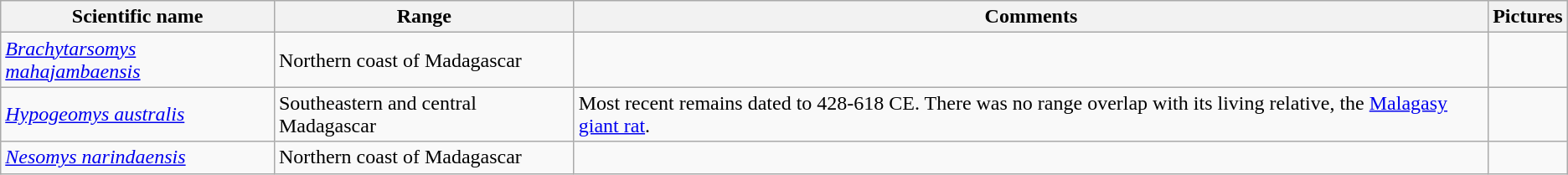<table class="wikitable sortable">
<tr>
<th>Scientific name</th>
<th>Range</th>
<th class="unsortable">Comments</th>
<th class="unsortable">Pictures</th>
</tr>
<tr>
<td><em><a href='#'>Brachytarsomys mahajambaensis</a></em></td>
<td>Northern coast of Madagascar</td>
<td></td>
<td></td>
</tr>
<tr>
<td><em><a href='#'>Hypogeomys australis</a></em></td>
<td>Southeastern and central Madagascar</td>
<td>Most recent remains dated to 428-618 CE. There was no range overlap with its living relative, the <a href='#'>Malagasy giant rat</a>.</td>
<td></td>
</tr>
<tr>
<td><em><a href='#'>Nesomys narindaensis</a></em></td>
<td>Northern coast of Madagascar</td>
<td></td>
<td></td>
</tr>
</table>
